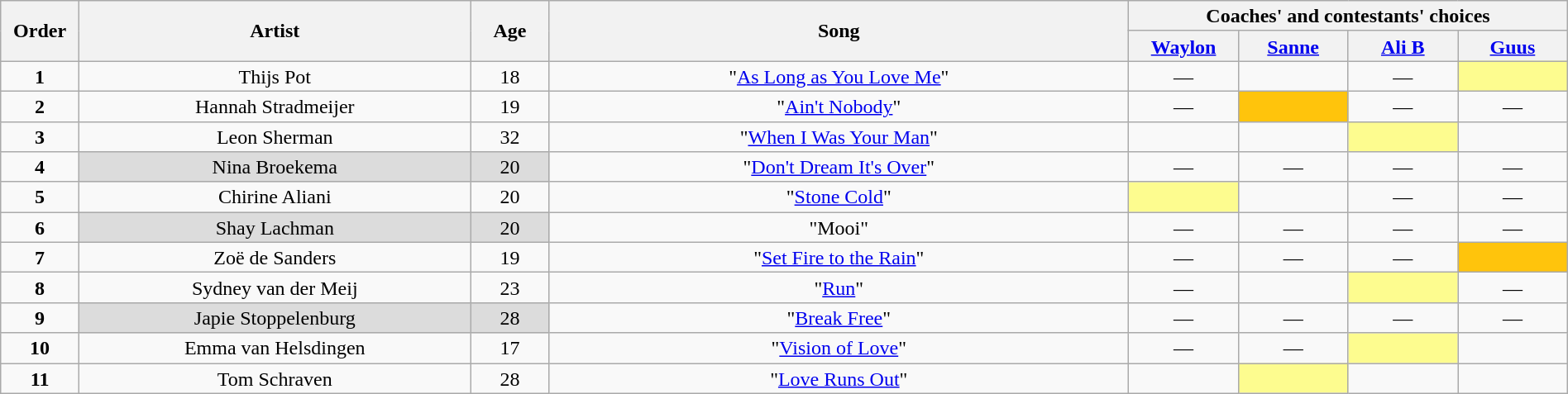<table class="wikitable" style="text-align:center; line-height:17px; width:100%;">
<tr>
<th scope="col" rowspan="2" style="width:05%;">Order</th>
<th scope="col" rowspan="2" style="width:25%;">Artist</th>
<th scope="col" rowspan="2" style="width:05%;">Age</th>
<th scope="col" rowspan="2" style="width:37%;">Song</th>
<th scope="col" colspan="4" style="width:28%;">Coaches' and contestants' choices</th>
</tr>
<tr>
<th style="width:07%;"><a href='#'>Waylon</a></th>
<th style="width:07%;"><a href='#'>Sanne</a></th>
<th nowrap style="width:07%;"><a href='#'>Ali B</a></th>
<th style="width:07%;"><a href='#'>Guus</a></th>
</tr>
<tr>
<td><strong>1</strong></td>
<td>Thijs Pot</td>
<td>18</td>
<td>"<a href='#'>As Long as You Love Me</a>"</td>
<td>—</td>
<td><strong></strong></td>
<td>—</td>
<td style="background:#fdfc8f;"><strong></strong></td>
</tr>
<tr>
<td><strong>2</strong></td>
<td>Hannah Stradmeijer</td>
<td>19</td>
<td>"<a href='#'>Ain't Nobody</a>"</td>
<td>—</td>
<td style="background: #ffc40c;"><strong></strong></td>
<td>—</td>
<td>—</td>
</tr>
<tr>
<td><strong>3</strong></td>
<td>Leon Sherman</td>
<td>32</td>
<td>"<a href='#'>When I Was Your Man</a>"</td>
<td><strong></strong></td>
<td><strong></strong></td>
<td style="background:#fdfc8f;"><strong></strong></td>
<td><strong></strong></td>
</tr>
<tr>
<td><strong>4</strong></td>
<td style="background:#DCDCDC;">Nina Broekema</td>
<td style="background:#DCDCDC;">20</td>
<td>"<a href='#'>Don't Dream It's Over</a>"</td>
<td>—</td>
<td>—</td>
<td>—</td>
<td>—</td>
</tr>
<tr>
<td><strong>5</strong></td>
<td>Chirine Aliani</td>
<td>20</td>
<td>"<a href='#'>Stone Cold</a>"</td>
<td style="background:#fdfc8f;"><strong></strong></td>
<td><strong></strong></td>
<td>—</td>
<td>—</td>
</tr>
<tr>
<td><strong>6</strong></td>
<td style="background:#DCDCDC;">Shay Lachman</td>
<td style="background:#DCDCDC;">20</td>
<td>"Mooi"</td>
<td>—</td>
<td>—</td>
<td>—</td>
<td>—</td>
</tr>
<tr>
<td><strong>7</strong></td>
<td>Zoë de Sanders</td>
<td>19</td>
<td>"<a href='#'>Set Fire to the Rain</a>"</td>
<td>—</td>
<td>—</td>
<td>—</td>
<td style="background: #ffc40c;"><strong></strong></td>
</tr>
<tr>
<td><strong>8</strong></td>
<td>Sydney van der Meij</td>
<td>23</td>
<td>"<a href='#'>Run</a>"</td>
<td>—</td>
<td><strong></strong></td>
<td style="background:#fdfc8f;"><strong></strong></td>
<td>—</td>
</tr>
<tr>
<td><strong>9</strong></td>
<td style="background:#DCDCDC;">Japie Stoppelenburg</td>
<td style="background:#DCDCDC;">28</td>
<td>"<a href='#'>Break Free</a>"</td>
<td>—</td>
<td>—</td>
<td>—</td>
<td>—</td>
</tr>
<tr>
<td><strong>10</strong></td>
<td>Emma van Helsdingen</td>
<td>17</td>
<td>"<a href='#'>Vision of Love</a>"</td>
<td>—</td>
<td>—</td>
<td style="background:#fdfc8f;"><strong></strong></td>
<td><strong></strong></td>
</tr>
<tr>
<td><strong>11</strong></td>
<td>Tom Schraven</td>
<td>28</td>
<td>"<a href='#'>Love Runs Out</a>"</td>
<td><strong></strong></td>
<td style="background:#fdfc8f;"><strong></strong></td>
<td><strong></strong></td>
<td><strong></strong></td>
</tr>
</table>
